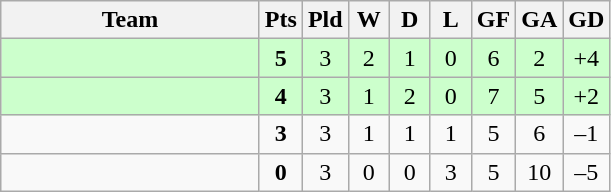<table class=wikitable style="text-align:center">
<tr>
<th width=165>Team</th>
<th width=20>Pts</th>
<th width=20>Pld</th>
<th width=20>W</th>
<th width=20>D</th>
<th width=20>L</th>
<th width=20>GF</th>
<th width=20>GA</th>
<th width=20>GD</th>
</tr>
<tr align=center style="background:#ccffcc;">
<td style="text-align:left;"></td>
<td><strong>5</strong></td>
<td>3</td>
<td>2</td>
<td>1</td>
<td>0</td>
<td>6</td>
<td>2</td>
<td>+4</td>
</tr>
<tr align=center style="background:#ccffcc;">
<td style="text-align:left;"></td>
<td><strong>4</strong></td>
<td>3</td>
<td>1</td>
<td>2</td>
<td>0</td>
<td>7</td>
<td>5</td>
<td>+2</td>
</tr>
<tr align=center>
<td style="text-align:left;"></td>
<td><strong>3</strong></td>
<td>3</td>
<td>1</td>
<td>1</td>
<td>1</td>
<td>5</td>
<td>6</td>
<td>–1</td>
</tr>
<tr align=center>
<td style="text-align:left;"></td>
<td><strong>0</strong></td>
<td>3</td>
<td>0</td>
<td>0</td>
<td>3</td>
<td>5</td>
<td>10</td>
<td>–5</td>
</tr>
</table>
